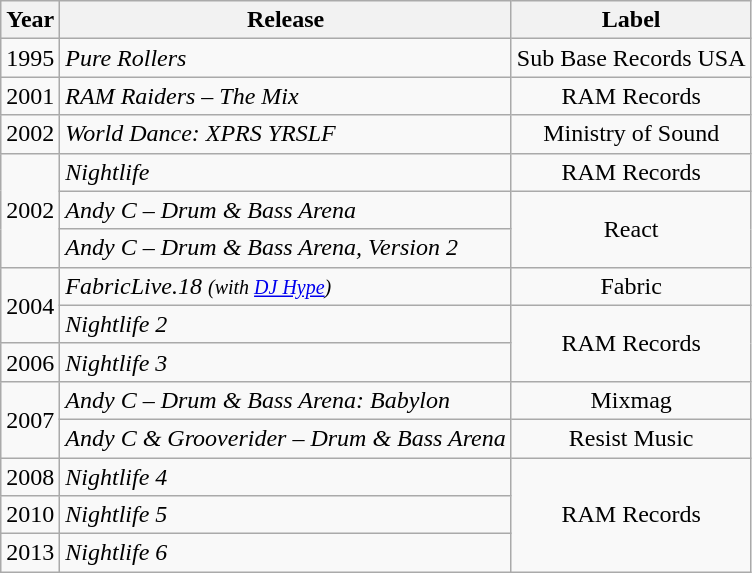<table class=wikitable>
<tr>
<th>Year</th>
<th>Release</th>
<th>Label</th>
</tr>
<tr>
<td style="text-align:center;">1995</td>
<td><em>Pure Rollers</em></td>
<td style="text-align:center;">Sub Base Records USA</td>
</tr>
<tr>
<td style="text-align:center;">2001</td>
<td><em>RAM Raiders – The Mix</em></td>
<td style="text-align:center;">RAM Records</td>
</tr>
<tr>
<td style="text-align:center;">2002</td>
<td><em>World Dance: XPRS YRSLF</em></td>
<td style="text-align:center;">Ministry of Sound</td>
</tr>
<tr>
<td style="text-align:center;" rowspan="3">2002</td>
<td><em>Nightlife</em></td>
<td style="text-align:center;">RAM Records</td>
</tr>
<tr>
<td><em>Andy C – Drum & Bass Arena</em></td>
<td style="text-align:center;" rowspan="2">React</td>
</tr>
<tr>
<td><em>Andy C – Drum & Bass Arena, Version 2</em></td>
</tr>
<tr>
<td style="text-align:center;" rowspan="2">2004</td>
<td><em>FabricLive.18 <small>(with <a href='#'>DJ Hype</a>)</small></em></td>
<td style="text-align:center;">Fabric</td>
</tr>
<tr>
<td><em>Nightlife 2</em></td>
<td style="text-align:center;" rowspan="2">RAM Records</td>
</tr>
<tr>
<td style="text-align:center;">2006</td>
<td><em>Nightlife 3</em></td>
</tr>
<tr>
<td style="text-align:center;" rowspan="2">2007</td>
<td><em>Andy C – Drum & Bass Arena: Babylon</em></td>
<td style="text-align:center;">Mixmag</td>
</tr>
<tr>
<td><em>Andy C & Grooverider – Drum & Bass Arena</em></td>
<td style="text-align:center;">Resist Music</td>
</tr>
<tr>
<td style="text-align:center;">2008</td>
<td><em>Nightlife 4</em></td>
<td style="text-align:center;" rowspan="3">RAM Records</td>
</tr>
<tr>
<td style="text-align:center;">2010</td>
<td><em>Nightlife 5</em></td>
</tr>
<tr>
<td style="text-align:center;">2013</td>
<td><em>Nightlife 6</em></td>
</tr>
</table>
